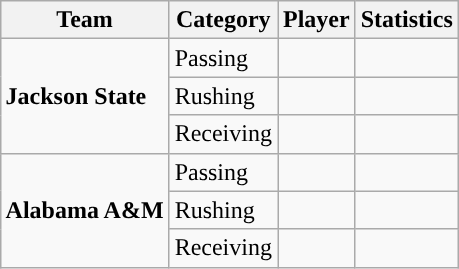<table class="wikitable" style="float: right;">
<tr>
<th>Team</th>
<th>Category</th>
<th>Player</th>
<th>Statistics</th>
</tr>
<tr>
<td rowspan=3><strong>Jackson State</strong></td>
<td>Passing</td>
<td></td>
<td></td>
</tr>
<tr>
<td>Rushing</td>
<td></td>
<td></td>
</tr>
<tr>
<td>Receiving</td>
<td></td>
<td></td>
</tr>
<tr>
<td rowspan=3><strong>Alabama A&M</strong></td>
<td>Passing</td>
<td></td>
<td></td>
</tr>
<tr>
<td>Rushing</td>
<td></td>
<td></td>
</tr>
<tr>
<td>Receiving</td>
<td></td>
<td></td>
</tr>
</table>
